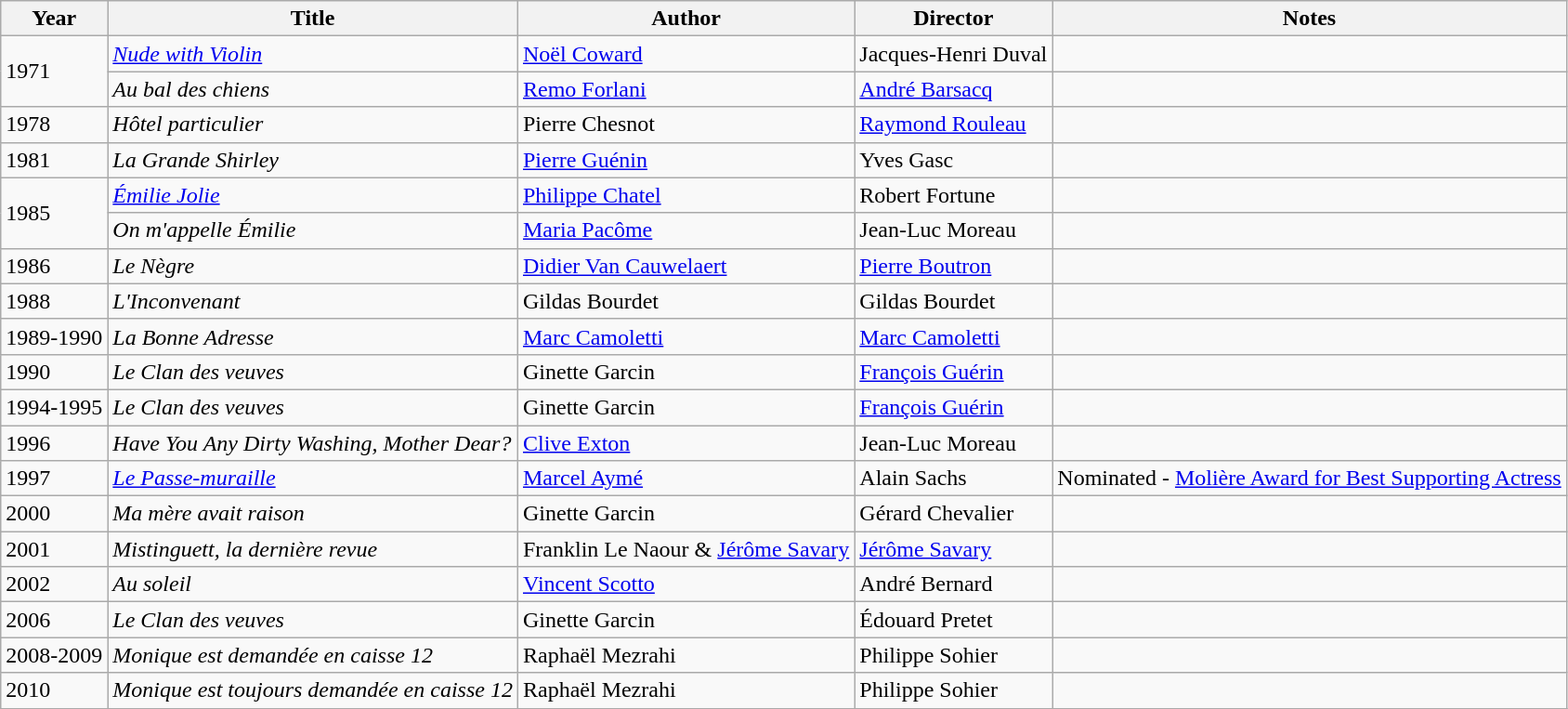<table class="wikitable">
<tr>
<th>Year</th>
<th>Title</th>
<th>Author</th>
<th>Director</th>
<th>Notes</th>
</tr>
<tr>
<td rowspan=2>1971</td>
<td><em><a href='#'>Nude with Violin</a></em></td>
<td><a href='#'>Noël Coward</a></td>
<td>Jacques-Henri Duval</td>
<td></td>
</tr>
<tr>
<td><em>Au bal des chiens</em></td>
<td><a href='#'>Remo Forlani</a></td>
<td><a href='#'>André Barsacq</a></td>
<td></td>
</tr>
<tr>
<td>1978</td>
<td><em>Hôtel particulier</em></td>
<td>Pierre Chesnot</td>
<td><a href='#'>Raymond Rouleau</a></td>
<td></td>
</tr>
<tr>
<td>1981</td>
<td><em>La Grande Shirley</em></td>
<td><a href='#'>Pierre Guénin</a></td>
<td>Yves Gasc</td>
<td></td>
</tr>
<tr>
<td rowspan=2>1985</td>
<td><em><a href='#'>Émilie Jolie</a></em></td>
<td><a href='#'>Philippe Chatel</a></td>
<td>Robert Fortune</td>
<td></td>
</tr>
<tr>
<td><em>On m'appelle Émilie</em></td>
<td><a href='#'>Maria Pacôme</a></td>
<td>Jean-Luc Moreau</td>
<td></td>
</tr>
<tr>
<td>1986</td>
<td><em>Le Nègre</em></td>
<td><a href='#'>Didier Van Cauwelaert</a></td>
<td><a href='#'>Pierre Boutron</a></td>
<td></td>
</tr>
<tr>
<td>1988</td>
<td><em>L'Inconvenant</em></td>
<td>Gildas Bourdet</td>
<td>Gildas Bourdet</td>
<td></td>
</tr>
<tr>
<td>1989-1990</td>
<td><em>La Bonne Adresse</em></td>
<td><a href='#'>Marc Camoletti</a></td>
<td><a href='#'>Marc Camoletti</a></td>
<td></td>
</tr>
<tr>
<td>1990</td>
<td><em>Le Clan des veuves</em></td>
<td>Ginette Garcin</td>
<td><a href='#'>François Guérin</a></td>
<td></td>
</tr>
<tr>
<td>1994-1995</td>
<td><em>Le Clan des veuves</em></td>
<td>Ginette Garcin</td>
<td><a href='#'>François Guérin</a></td>
<td></td>
</tr>
<tr>
<td>1996</td>
<td><em>Have You Any Dirty Washing, Mother Dear?</em></td>
<td><a href='#'>Clive Exton</a></td>
<td>Jean-Luc Moreau</td>
<td></td>
</tr>
<tr>
<td>1997</td>
<td><em><a href='#'>Le Passe-muraille</a></em></td>
<td><a href='#'>Marcel Aymé</a></td>
<td>Alain Sachs</td>
<td>Nominated - <a href='#'>Molière Award for Best Supporting Actress</a></td>
</tr>
<tr>
<td>2000</td>
<td><em>Ma mère avait raison</em></td>
<td>Ginette Garcin</td>
<td>Gérard Chevalier</td>
<td></td>
</tr>
<tr>
<td>2001</td>
<td><em>Mistinguett, la dernière revue</em></td>
<td>Franklin Le Naour & <a href='#'>Jérôme Savary</a></td>
<td><a href='#'>Jérôme Savary</a></td>
<td></td>
</tr>
<tr>
<td>2002</td>
<td><em>Au soleil</em></td>
<td><a href='#'>Vincent Scotto</a></td>
<td>André Bernard</td>
<td></td>
</tr>
<tr>
<td>2006</td>
<td><em>Le Clan des veuves</em></td>
<td>Ginette Garcin</td>
<td>Édouard Pretet</td>
<td></td>
</tr>
<tr>
<td>2008-2009</td>
<td><em>Monique est demandée en caisse 12</em></td>
<td>Raphaël Mezrahi</td>
<td>Philippe Sohier</td>
<td></td>
</tr>
<tr>
<td>2010</td>
<td><em>Monique est toujours demandée en caisse 12</em></td>
<td>Raphaël Mezrahi</td>
<td>Philippe Sohier</td>
<td></td>
</tr>
<tr>
</tr>
</table>
